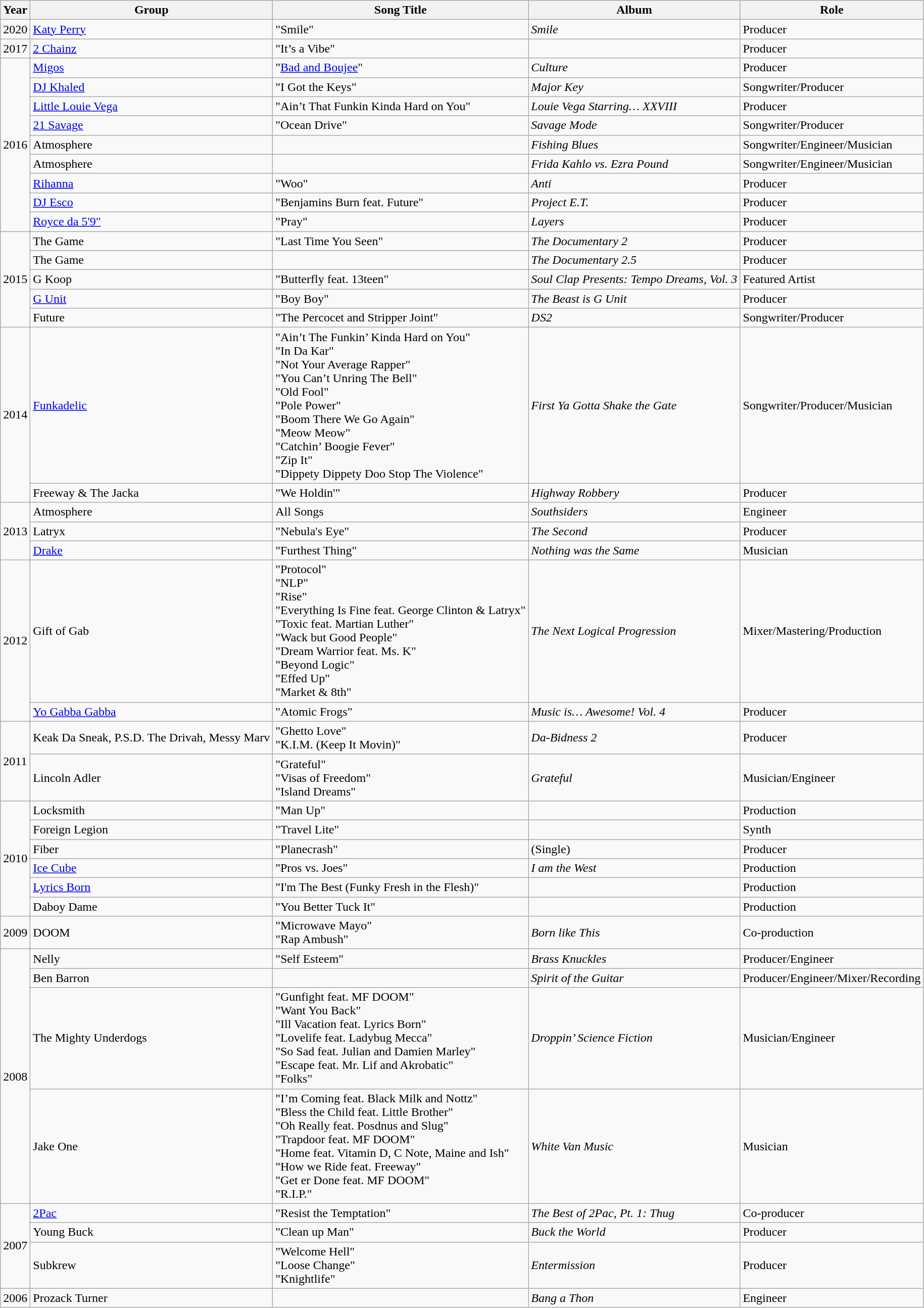<table class="wikitable">
<tr>
<th>Year</th>
<th>Group</th>
<th>Song Title</th>
<th>Album</th>
<th>Role</th>
</tr>
<tr>
<td>2020</td>
<td><a href='#'>Katy Perry</a></td>
<td>"Smile"</td>
<td><em>Smile</em></td>
<td>Producer</td>
</tr>
<tr>
<td>2017</td>
<td><a href='#'>2 Chainz</a></td>
<td>"It’s a Vibe"</td>
<td></td>
<td>Producer</td>
</tr>
<tr>
<td rowspan="9">2016</td>
<td><a href='#'>Migos</a></td>
<td>"<a href='#'>Bad and Boujee</a>"</td>
<td><em>Culture</em></td>
<td>Producer</td>
</tr>
<tr>
<td><a href='#'>DJ Khaled</a></td>
<td>"I Got the Keys"</td>
<td><em>Major Key</em></td>
<td>Songwriter/Producer</td>
</tr>
<tr>
<td><a href='#'>Little Louie Vega</a></td>
<td>"Ain’t That Funkin Kinda Hard on You"</td>
<td><em>Louie Vega Starring… XXVIII</em></td>
<td>Producer</td>
</tr>
<tr>
<td><a href='#'>21 Savage</a></td>
<td>"Ocean Drive"</td>
<td><em>Savage Mode</em></td>
<td>Songwriter/Producer</td>
</tr>
<tr>
<td>Atmosphere</td>
<td></td>
<td><em>Fishing Blues</em></td>
<td>Songwriter/Engineer/Musician</td>
</tr>
<tr>
<td>Atmosphere</td>
<td></td>
<td><em>Frida Kahlo vs. Ezra Pound</em></td>
<td>Songwriter/Engineer/Musician</td>
</tr>
<tr>
<td><a href='#'>Rihanna</a></td>
<td>"Woo"</td>
<td><em>Anti</em></td>
<td>Producer</td>
</tr>
<tr>
<td><a href='#'>DJ Esco</a></td>
<td>"Benjamins Burn feat. Future"</td>
<td><em>Project E.T.</em></td>
<td>Producer</td>
</tr>
<tr>
<td><a href='#'>Royce da 5'9"</a></td>
<td>"Pray"</td>
<td><em>Layers</em></td>
<td>Producer</td>
</tr>
<tr>
<td rowspan="5">2015</td>
<td>The Game</td>
<td>"Last Time You Seen"</td>
<td><em>The Documentary 2</em></td>
<td>Producer</td>
</tr>
<tr>
<td>The Game</td>
<td></td>
<td><em>The Documentary 2.5</em></td>
<td>Producer</td>
</tr>
<tr>
<td>G Koop</td>
<td>"Butterfly feat. 13teen"</td>
<td><em>Soul Clap Presents: Tempo Dreams, Vol. 3</em></td>
<td>Featured Artist</td>
</tr>
<tr>
<td><a href='#'>G Unit</a></td>
<td>"Boy Boy"</td>
<td><em>The Beast is G Unit</em></td>
<td>Producer</td>
</tr>
<tr>
<td>Future</td>
<td>"The Percocet and Stripper Joint"</td>
<td><em>DS2</em></td>
<td>Songwriter/Producer</td>
</tr>
<tr>
<td rowspan="2">2014</td>
<td><a href='#'>Funkadelic</a></td>
<td>"Ain’t The Funkin’ Kinda Hard on You"<br>"In Da Kar"<br>"Not Your Average Rapper"<br>"You Can’t Unring The Bell"<br>"Old Fool"<br>"Pole Power"<br>"Boom There We Go Again"<br>"Meow Meow"<br>"Catchin’ Boogie Fever"<br>"Zip It"<br>"Dippety Dippety Doo Stop The Violence"</td>
<td><em>First Ya Gotta Shake the Gate</em></td>
<td>Songwriter/Producer/Musician</td>
</tr>
<tr>
<td>Freeway & The Jacka</td>
<td>"We Holdin'"</td>
<td><em>Highway Robbery</em></td>
<td>Producer</td>
</tr>
<tr>
<td rowspan="3">2013</td>
<td>Atmosphere</td>
<td>All Songs</td>
<td><em>Southsiders</em></td>
<td>Engineer</td>
</tr>
<tr>
<td>Latryx</td>
<td>"Nebula's Eye"</td>
<td><em>The Second</em></td>
<td>Producer</td>
</tr>
<tr>
<td><a href='#'>Drake</a></td>
<td>"Furthest Thing"</td>
<td><em>Nothing was the Same</em></td>
<td>Musician</td>
</tr>
<tr>
<td rowspan="2">2012</td>
<td>Gift of Gab</td>
<td>"Protocol"<br>"NLP"<br>"Rise"<br>"Everything Is Fine feat. George Clinton & Latryx"<br>"Toxic feat. Martian Luther"<br>"Wack but Good People"<br>"Dream Warrior feat. Ms. K"<br>"Beyond Logic"<br>"Effed Up"<br>"Market & 8th"</td>
<td><em>The Next Logical Progression</em></td>
<td>Mixer/Mastering/Production</td>
</tr>
<tr>
<td><a href='#'>Yo Gabba Gabba</a></td>
<td>"Atomic Frogs"</td>
<td><em>Music is… Awesome! Vol. 4</em></td>
<td>Producer</td>
</tr>
<tr>
<td rowspan="2">2011</td>
<td>Keak Da Sneak, P.S.D. The Drivah, Messy Marv</td>
<td>"Ghetto Love"<br>"K.I.M. (Keep It Movin)"</td>
<td><em>Da-Bidness 2</em></td>
<td>Producer</td>
</tr>
<tr>
<td>Lincoln Adler</td>
<td>"Grateful"<br>"Visas of Freedom"<br>"Island Dreams"</td>
<td><em>Grateful</em></td>
<td>Musician/Engineer</td>
</tr>
<tr>
<td rowspan="6">2010</td>
<td>Locksmith</td>
<td>"Man Up"</td>
<td></td>
<td>Production</td>
</tr>
<tr>
<td>Foreign Legion</td>
<td>"Travel Lite"</td>
<td></td>
<td>Synth</td>
</tr>
<tr>
<td>Fiber</td>
<td>"Planecrash"</td>
<td>(Single)</td>
<td>Producer</td>
</tr>
<tr>
<td><a href='#'>Ice Cube</a></td>
<td>"Pros vs. Joes"</td>
<td><em>I am the West</em></td>
<td>Production</td>
</tr>
<tr>
<td><a href='#'>Lyrics Born</a></td>
<td>"I'm The Best (Funky Fresh in the Flesh)"</td>
<td></td>
<td>Production</td>
</tr>
<tr>
<td>Daboy Dame</td>
<td>"You Better Tuck It"</td>
<td></td>
<td>Production</td>
</tr>
<tr>
<td>2009</td>
<td>DOOM</td>
<td>"Microwave Mayo"<br>"Rap Ambush"</td>
<td><em>Born like This</em></td>
<td>Co-production</td>
</tr>
<tr>
<td rowspan="4">2008</td>
<td>Nelly</td>
<td>"Self Esteem"</td>
<td><em>Brass Knuckles</em></td>
<td>Producer/Engineer</td>
</tr>
<tr>
<td>Ben Barron</td>
<td></td>
<td><em>Spirit of the Guitar</em></td>
<td>Producer/Engineer/Mixer/Recording</td>
</tr>
<tr>
<td>The Mighty Underdogs</td>
<td>"Gunfight feat. MF DOOM"<br>"Want You Back"<br>"Ill Vacation feat. Lyrics Born"<br>"Lovelife feat. Ladybug Mecca"<br>"So Sad feat. Julian and Damien Marley"<br>"Escape feat. Mr. Lif and Akrobatic"<br>"Folks"</td>
<td><em>Droppin’ Science Fiction</em></td>
<td>Musician/Engineer</td>
</tr>
<tr>
<td>Jake One</td>
<td>"I’m Coming feat. Black Milk and Nottz"<br>"Bless the Child feat. Little Brother"<br>"Oh Really feat. Posdnus and Slug"<br>"Trapdoor feat. MF DOOM"<br>"Home feat. Vitamin D, C Note, Maine and Ish"<br>"How we Ride feat. Freeway"<br>"Get er Done feat. MF DOOM"<br>"R.I.P."</td>
<td><em>White Van Music</em></td>
<td>Musician</td>
</tr>
<tr>
<td rowspan="3">2007</td>
<td><a href='#'>2Pac</a></td>
<td>"Resist the Temptation"</td>
<td><em>The Best of 2Pac, Pt. 1: Thug</em></td>
<td>Co-producer</td>
</tr>
<tr>
<td>Young Buck</td>
<td>"Clean up Man"</td>
<td><em>Buck the World</em></td>
<td>Producer</td>
</tr>
<tr>
<td>Subkrew</td>
<td>"Welcome Hell"<br>"Loose Change"<br>"Knightlife"</td>
<td><em>Entermission</em></td>
<td>Producer</td>
</tr>
<tr>
<td>2006</td>
<td>Prozack Turner</td>
<td></td>
<td><em>Bang a Thon</em></td>
<td>Engineer</td>
</tr>
</table>
